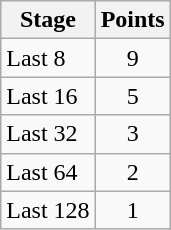<table class="wikitable" style="text-align:center">
<tr>
<th>Stage</th>
<th>Points</th>
</tr>
<tr>
<td align="left">Last 8</td>
<td>9</td>
</tr>
<tr>
<td align="left">Last 16</td>
<td>5</td>
</tr>
<tr>
<td align="left">Last 32</td>
<td>3</td>
</tr>
<tr>
<td align="left">Last 64</td>
<td>2</td>
</tr>
<tr>
<td align="left">Last 128</td>
<td>1</td>
</tr>
</table>
